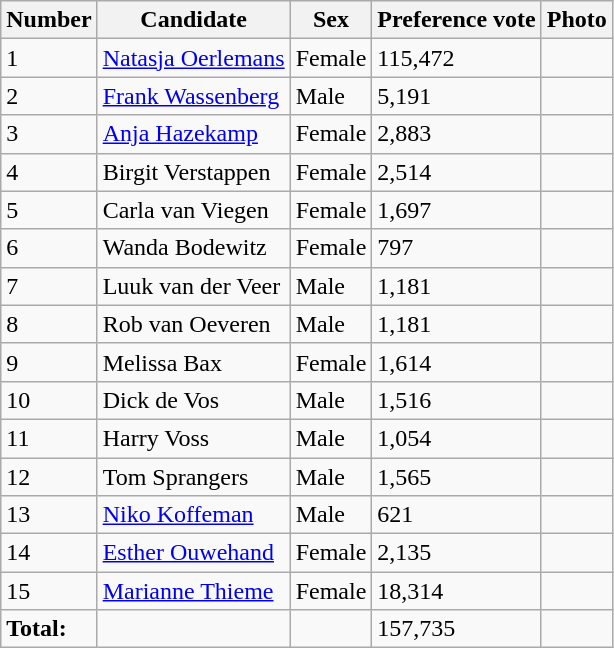<table class="wikitable vatop">
<tr>
<th>Number</th>
<th>Candidate</th>
<th>Sex</th>
<th>Preference vote</th>
<th>Photo</th>
</tr>
<tr>
<td>1</td>
<td><a href='#'>Natasja Oerlemans</a></td>
<td>Female</td>
<td>115,472</td>
<td></td>
</tr>
<tr>
<td>2</td>
<td><a href='#'>Frank Wassenberg</a></td>
<td>Male</td>
<td>5,191</td>
<td></td>
</tr>
<tr>
<td>3</td>
<td><a href='#'>Anja Hazekamp</a></td>
<td>Female</td>
<td>2,883</td>
<td></td>
</tr>
<tr>
<td>4</td>
<td>Birgit Verstappen</td>
<td>Female</td>
<td>2,514</td>
<td></td>
</tr>
<tr>
<td>5</td>
<td>Carla van Viegen</td>
<td>Female</td>
<td>1,697</td>
<td></td>
</tr>
<tr>
<td>6</td>
<td>Wanda Bodewitz</td>
<td>Female</td>
<td>797</td>
<td></td>
</tr>
<tr>
<td>7</td>
<td>Luuk van der Veer</td>
<td>Male</td>
<td>1,181</td>
<td></td>
</tr>
<tr>
<td>8</td>
<td>Rob van Oeveren</td>
<td>Male</td>
<td>1,181</td>
<td></td>
</tr>
<tr>
<td>9</td>
<td>Melissa Bax</td>
<td>Female</td>
<td>1,614</td>
<td></td>
</tr>
<tr>
<td>10</td>
<td>Dick de Vos</td>
<td>Male</td>
<td>1,516</td>
<td></td>
</tr>
<tr>
<td>11</td>
<td>Harry Voss</td>
<td>Male</td>
<td>1,054</td>
<td></td>
</tr>
<tr>
<td>12</td>
<td>Tom Sprangers</td>
<td>Male</td>
<td>1,565</td>
<td></td>
</tr>
<tr>
<td>13</td>
<td><a href='#'>Niko Koffeman</a></td>
<td>Male</td>
<td>621</td>
<td></td>
</tr>
<tr>
<td>14</td>
<td><a href='#'>Esther Ouwehand</a></td>
<td>Female</td>
<td>2,135</td>
<td></td>
</tr>
<tr>
<td>15</td>
<td><a href='#'>Marianne Thieme</a></td>
<td>Female</td>
<td>18,314</td>
<td></td>
</tr>
<tr>
<td><strong>Total:</strong></td>
<td></td>
<td></td>
<td>157,735</td>
<td></td>
</tr>
</table>
